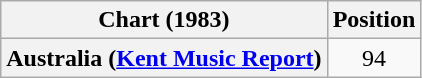<table class="wikitable sortable plainrowheaders" style="text-align:center">
<tr>
<th>Chart (1983)</th>
<th>Position</th>
</tr>
<tr>
<th scope="row">Australia (<a href='#'>Kent Music Report</a>)</th>
<td>94</td>
</tr>
</table>
